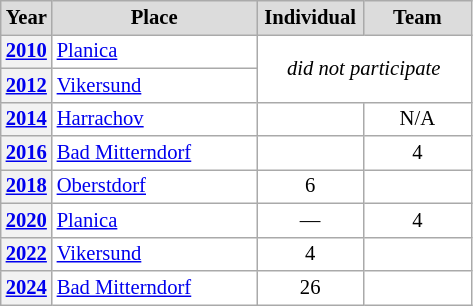<table class="wikitable plainrowheaders" style="background:#fff; font-size:86%; line-height:16px; border:gray solid 1px; border-collapse:collapse;">
<tr style="background:#ccc; text-align:center;">
<th scope="col" style="background:#dcdcdc; width:25px;">Year</th>
<th scope="col" style="background:#dcdcdc; width:130px;">Place</th>
<th scope="col" style="background:#dcdcdc; width:65px;">Individual</th>
<th scope="col" style="background:#dcdcdc; width:65px;">Team</th>
</tr>
<tr>
<th scope=row align=center><a href='#'>2010</a></th>
<td align=left> <a href='#'>Planica</a></td>
<td align=center colspan=2 rowspan=2><em>did not participate</em></td>
</tr>
<tr>
<th scope=row align=center><a href='#'>2012</a></th>
<td align=left> <a href='#'>Vikersund</a></td>
</tr>
<tr>
<th scope=row align=center><a href='#'>2014</a></th>
<td align=left> <a href='#'>Harrachov</a></td>
<td style="text-align:center"></td>
<td align=center colspan=2>N/A</td>
</tr>
<tr>
<th scope=row align=center><a href='#'>2016</a></th>
<td align=left> <a href='#'>Bad Mitterndorf</a></td>
<td align=center></td>
<td align=center>4</td>
</tr>
<tr>
<th scope=row align=center><a href='#'>2018</a></th>
<td align=left> <a href='#'>Oberstdorf</a></td>
<td align=center>6</td>
<td align=center style="text-align:center"></td>
</tr>
<tr>
<th scope=row align=center><a href='#'>2020</a></th>
<td align=left> <a href='#'>Planica</a></td>
<td align=center>—</td>
<td align=center>4</td>
</tr>
<tr>
<th scope=row align=center><a href='#'>2022</a></th>
<td align=left> <a href='#'>Vikersund</a></td>
<td align=center>4</td>
<td align=center></td>
</tr>
<tr>
<th scope=row align=center><a href='#'>2024</a></th>
<td align=left> <a href='#'>Bad Mitterndorf</a></td>
<td align=center>26</td>
<td align=center></td>
</tr>
</table>
